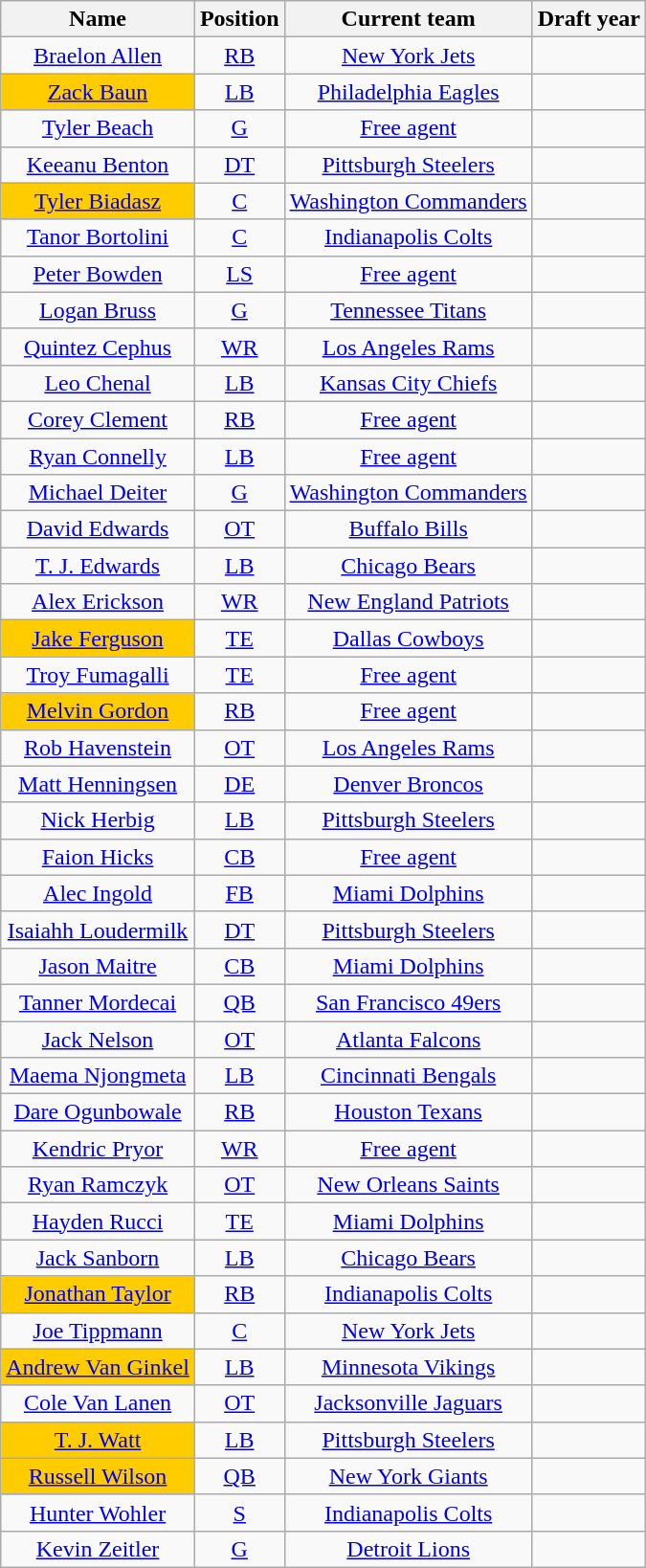<table class="wikitable sortable" style="text-align:center">
<tr>
<th>Name</th>
<th>Position</th>
<th>Current team</th>
<th>Draft year</th>
</tr>
<tr>
<td><a href='#'>Braelon Allen</a></td>
<td><a href='#'>RB</a></td>
<td><a href='#'>New York Jets</a></td>
<td></td>
</tr>
<tr>
<td style="background:#fc0;"><a href='#'>Zack Baun</a></td>
<td><a href='#'>LB</a></td>
<td><a href='#'>Philadelphia Eagles</a></td>
<td></td>
</tr>
<tr>
<td><a href='#'>Tyler Beach</a></td>
<td><a href='#'>G</a></td>
<td><a href='#'>Free agent</a></td>
<td></td>
</tr>
<tr>
<td><a href='#'>Keeanu Benton</a></td>
<td><a href='#'>DT</a></td>
<td><a href='#'>Pittsburgh Steelers</a></td>
<td></td>
</tr>
<tr>
<td style="background:#fc0;"><a href='#'>Tyler Biadasz</a></td>
<td><a href='#'>C</a></td>
<td><a href='#'>Washington Commanders</a></td>
<td></td>
</tr>
<tr>
<td><a href='#'>Tanor Bortolini</a></td>
<td><a href='#'>C</a></td>
<td><a href='#'>Indianapolis Colts</a></td>
<td></td>
</tr>
<tr>
<td><a href='#'>Peter Bowden</a></td>
<td><a href='#'>LS</a></td>
<td><a href='#'>Free agent</a></td>
<td></td>
</tr>
<tr>
<td><a href='#'>Logan Bruss</a></td>
<td><a href='#'>G</a></td>
<td><a href='#'>Tennessee Titans</a></td>
<td></td>
</tr>
<tr>
<td><a href='#'>Quintez Cephus</a></td>
<td><a href='#'>WR</a></td>
<td><a href='#'>Los Angeles Rams</a></td>
<td></td>
</tr>
<tr>
<td><a href='#'>Leo Chenal</a></td>
<td><a href='#'>LB</a></td>
<td><a href='#'>Kansas City Chiefs</a></td>
<td></td>
</tr>
<tr>
<td><a href='#'>Corey Clement</a></td>
<td><a href='#'>RB</a></td>
<td><a href='#'>Free agent</a></td>
<td></td>
</tr>
<tr>
<td><a href='#'>Ryan Connelly</a></td>
<td><a href='#'>LB</a></td>
<td><a href='#'>Free agent</a></td>
<td></td>
</tr>
<tr>
<td><a href='#'>Michael Deiter</a></td>
<td><a href='#'>G</a></td>
<td><a href='#'>Washington Commanders</a></td>
<td></td>
</tr>
<tr>
<td><a href='#'>David Edwards</a></td>
<td><a href='#'>OT</a></td>
<td><a href='#'>Buffalo Bills</a></td>
<td></td>
</tr>
<tr>
<td><a href='#'>T. J. Edwards</a></td>
<td><a href='#'>LB</a></td>
<td><a href='#'>Chicago Bears</a></td>
<td></td>
</tr>
<tr>
<td><a href='#'>Alex Erickson</a></td>
<td><a href='#'>WR</a></td>
<td><a href='#'>New England Patriots</a></td>
<td></td>
</tr>
<tr>
<td style="background:#fc0;"><a href='#'>Jake Ferguson</a></td>
<td><a href='#'>TE</a></td>
<td><a href='#'>Dallas Cowboys</a></td>
<td></td>
</tr>
<tr>
<td><a href='#'>Troy Fumagalli</a></td>
<td><a href='#'>TE</a></td>
<td><a href='#'>Free agent</a></td>
<td></td>
</tr>
<tr>
<td style="background:#fc0;"><a href='#'>Melvin Gordon</a></td>
<td><a href='#'>RB</a></td>
<td><a href='#'>Free agent</a></td>
<td></td>
</tr>
<tr>
<td><a href='#'>Rob Havenstein</a></td>
<td><a href='#'>OT</a></td>
<td><a href='#'>Los Angeles Rams</a></td>
<td></td>
</tr>
<tr>
<td><a href='#'>Matt Henningsen</a></td>
<td><a href='#'>DE</a></td>
<td><a href='#'>Denver Broncos</a></td>
<td></td>
</tr>
<tr>
<td><a href='#'>Nick Herbig</a></td>
<td><a href='#'>LB</a></td>
<td><a href='#'>Pittsburgh Steelers</a></td>
<td></td>
</tr>
<tr>
<td><a href='#'>Faion Hicks</a></td>
<td><a href='#'>CB</a></td>
<td><a href='#'>Free agent</a></td>
<td></td>
</tr>
<tr>
<td><a href='#'>Alec Ingold</a></td>
<td><a href='#'>FB</a></td>
<td><a href='#'>Miami Dolphins</a></td>
<td></td>
</tr>
<tr>
<td><a href='#'>Isaiahh Loudermilk</a></td>
<td><a href='#'>DT</a></td>
<td><a href='#'>Pittsburgh Steelers</a></td>
<td></td>
</tr>
<tr>
<td><a href='#'>Jason Maitre</a></td>
<td><a href='#'>CB</a></td>
<td><a href='#'>Miami Dolphins</a></td>
<td></td>
</tr>
<tr>
<td><a href='#'>Tanner Mordecai</a></td>
<td><a href='#'>QB</a></td>
<td><a href='#'>San Francisco 49ers</a></td>
<td></td>
</tr>
<tr>
<td><a href='#'>Jack Nelson</a></td>
<td><a href='#'>OT</a></td>
<td><a href='#'>Atlanta Falcons</a></td>
<td></td>
</tr>
<tr>
<td><a href='#'>Maema Njongmeta</a></td>
<td><a href='#'>LB</a></td>
<td><a href='#'>Cincinnati Bengals</a></td>
<td></td>
</tr>
<tr>
<td><a href='#'>Dare Ogunbowale</a></td>
<td><a href='#'>RB</a></td>
<td><a href='#'>Houston Texans</a></td>
<td></td>
</tr>
<tr>
<td><a href='#'>Kendric Pryor</a></td>
<td><a href='#'>WR</a></td>
<td><a href='#'>Free agent</a></td>
<td></td>
</tr>
<tr>
<td><a href='#'>Ryan Ramczyk</a></td>
<td><a href='#'>OT</a></td>
<td><a href='#'>New Orleans Saints</a></td>
<td></td>
</tr>
<tr>
<td><a href='#'>Hayden Rucci</a></td>
<td><a href='#'>TE</a></td>
<td><a href='#'>Miami Dolphins</a></td>
<td></td>
</tr>
<tr>
<td><a href='#'>Jack Sanborn</a></td>
<td><a href='#'>LB</a></td>
<td><a href='#'>Chicago Bears</a></td>
<td></td>
</tr>
<tr>
<td style="background:#fc0;"><a href='#'>Jonathan Taylor</a></td>
<td><a href='#'>RB</a></td>
<td><a href='#'>Indianapolis Colts</a></td>
<td></td>
</tr>
<tr>
<td><a href='#'>Joe Tippmann</a></td>
<td><a href='#'>C</a></td>
<td><a href='#'>New York Jets</a></td>
<td></td>
</tr>
<tr>
<td style="background:#fc0;"><a href='#'>Andrew Van Ginkel</a></td>
<td><a href='#'>LB</a></td>
<td><a href='#'>Minnesota Vikings</a></td>
<td></td>
</tr>
<tr>
<td><a href='#'>Cole Van Lanen</a></td>
<td><a href='#'>OT</a></td>
<td><a href='#'>Jacksonville Jaguars</a></td>
<td></td>
</tr>
<tr>
<td style="background:#fc0;"><a href='#'>T. J. Watt</a></td>
<td><a href='#'>LB</a></td>
<td><a href='#'>Pittsburgh Steelers</a></td>
<td></td>
</tr>
<tr>
<td style="background:#fc0;"><a href='#'>Russell Wilson</a></td>
<td><a href='#'>QB</a></td>
<td><a href='#'>New York Giants</a></td>
<td></td>
</tr>
<tr>
<td><a href='#'>Hunter Wohler</a></td>
<td><a href='#'>S</a></td>
<td><a href='#'>Indianapolis Colts</a></td>
<td></td>
</tr>
<tr>
<td><a href='#'>Kevin Zeitler</a></td>
<td><a href='#'>G</a></td>
<td><a href='#'>Detroit Lions</a></td>
<td></td>
</tr>
</table>
